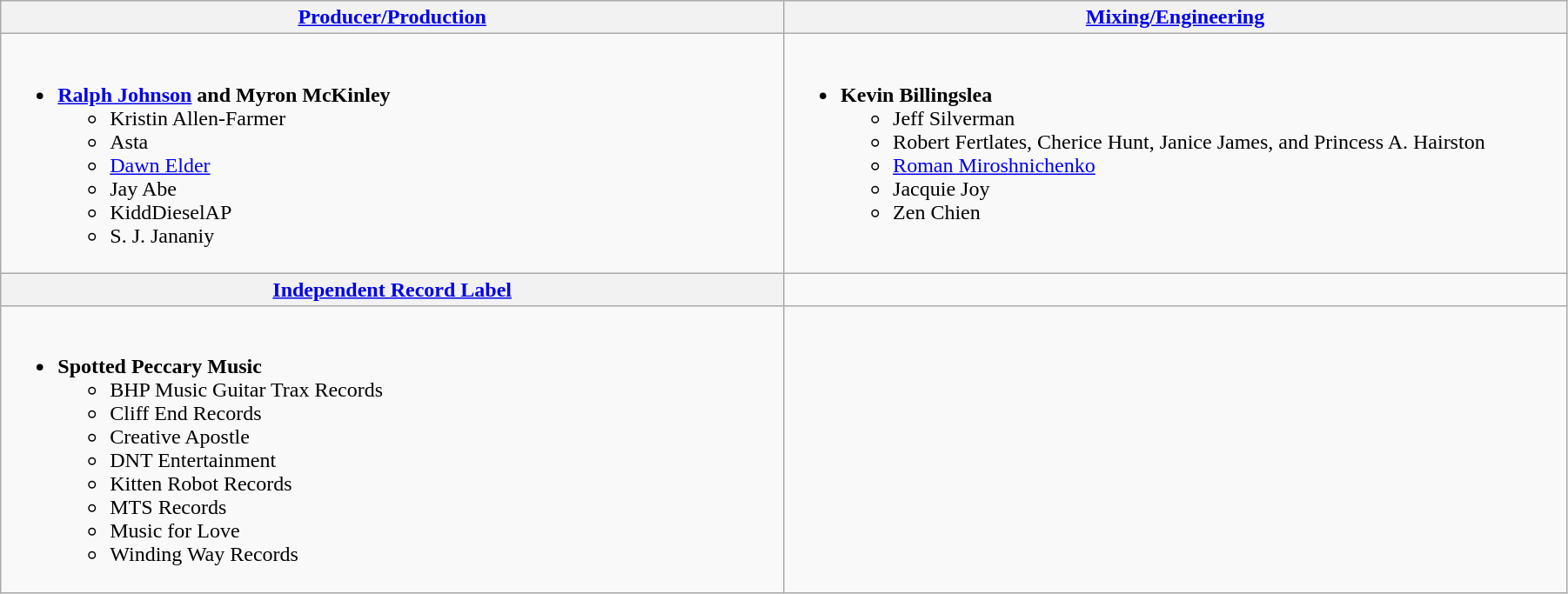<table class="wikitable" style="width:95%">
<tr>
<th width="50%"><a href='#'>Producer/Production</a></th>
<th width="50%"><a href='#'>Mixing/Engineering</a></th>
</tr>
<tr>
<td valign="top"><br><ul><li><strong><a href='#'>Ralph Johnson</a> and Myron McKinley</strong><ul><li>Kristin Allen-Farmer</li><li>Asta</li><li><a href='#'>Dawn Elder</a></li><li>Jay Abe</li><li>KiddDieselAP</li><li>S. J. Jananiy</li></ul></li></ul></td>
<td valign="top"><br><ul><li><strong>Kevin Billingslea</strong><ul><li>Jeff Silverman</li><li>Robert Fertlates, Cherice Hunt, Janice James, and Princess A. Hairston</li><li><a href='#'>Roman Miroshnichenko</a></li><li>Jacquie Joy</li><li>Zen Chien</li></ul></li></ul></td>
</tr>
<tr>
<th width="50%"><a href='#'>Independent Record Label</a></th>
<td></td>
</tr>
<tr>
<td valign="top"><br><ul><li><strong>Spotted Peccary Music</strong><ul><li>BHP Music Guitar Trax Records</li><li>Cliff End Records</li><li>Creative Apostle</li><li>DNT Entertainment</li><li>Kitten Robot Records</li><li>MTS Records</li><li>Music for Love</li><li>Winding Way Records</li></ul></li></ul></td>
<td></td>
</tr>
</table>
